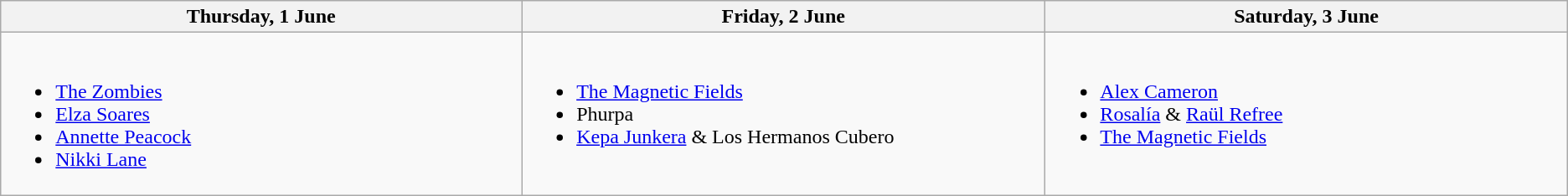<table class="wikitable">
<tr>
<th width="500">Thursday, 1 June</th>
<th width="500">Friday, 2 June</th>
<th width="500">Saturday, 3 June</th>
</tr>
<tr valign="top">
<td><br><ul><li><a href='#'>The Zombies</a></li><li><a href='#'>Elza Soares</a></li><li><a href='#'>Annette Peacock</a></li><li><a href='#'>Nikki Lane</a></li></ul></td>
<td><br><ul><li><a href='#'>The Magnetic Fields</a></li><li>Phurpa</li><li><a href='#'>Kepa Junkera</a> & Los Hermanos Cubero</li></ul></td>
<td><br><ul><li><a href='#'>Alex Cameron</a></li><li><a href='#'>Rosalía</a> & <a href='#'>Raül Refree</a></li><li><a href='#'>The Magnetic Fields</a></li></ul></td>
</tr>
</table>
